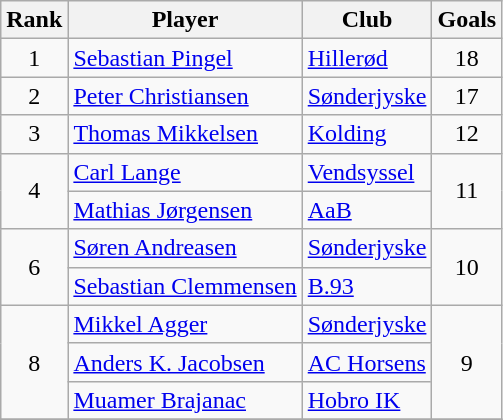<table class="wikitable" style="text-align:center">
<tr>
<th>Rank</th>
<th>Player</th>
<th>Club</th>
<th>Goals</th>
</tr>
<tr>
<td rowspan="1">1</td>
<td align="left"> <a href='#'>Sebastian Pingel</a></td>
<td align="left"><a href='#'>Hillerød</a></td>
<td rowspan="1">18</td>
</tr>
<tr>
<td rowspan="1">2</td>
<td align="left"> <a href='#'>Peter Christiansen</a></td>
<td align="left"><a href='#'>Sønderjyske</a></td>
<td rowspan="1">17</td>
</tr>
<tr>
<td rowspan="1">3</td>
<td align="left"> <a href='#'>Thomas Mikkelsen</a></td>
<td align="left"><a href='#'>Kolding</a></td>
<td rowspan="1">12</td>
</tr>
<tr>
<td rowspan="2">4</td>
<td align="left"> <a href='#'>Carl Lange</a></td>
<td align="left"><a href='#'>Vendsyssel</a></td>
<td rowspan="2">11</td>
</tr>
<tr>
<td align="left"> <a href='#'>Mathias Jørgensen</a></td>
<td align="left"><a href='#'>AaB</a></td>
</tr>
<tr>
<td rowspan="2">6</td>
<td align="left"> <a href='#'>Søren Andreasen</a></td>
<td align="left"><a href='#'>Sønderjyske</a></td>
<td rowspan="2">10</td>
</tr>
<tr>
<td align="left"> <a href='#'>Sebastian Clemmensen</a></td>
<td align="left"><a href='#'>B.93</a></td>
</tr>
<tr>
<td rowspan="3">8</td>
<td align="left"> <a href='#'>Mikkel Agger</a></td>
<td align="left"><a href='#'>Sønderjyske</a></td>
<td rowspan="3">9</td>
</tr>
<tr>
<td align="left"> <a href='#'>Anders K. Jacobsen</a></td>
<td align="left"><a href='#'>AC Horsens</a></td>
</tr>
<tr>
<td align="left"> <a href='#'>Muamer Brajanac</a></td>
<td align="left"><a href='#'>Hobro IK</a></td>
</tr>
<tr>
</tr>
</table>
